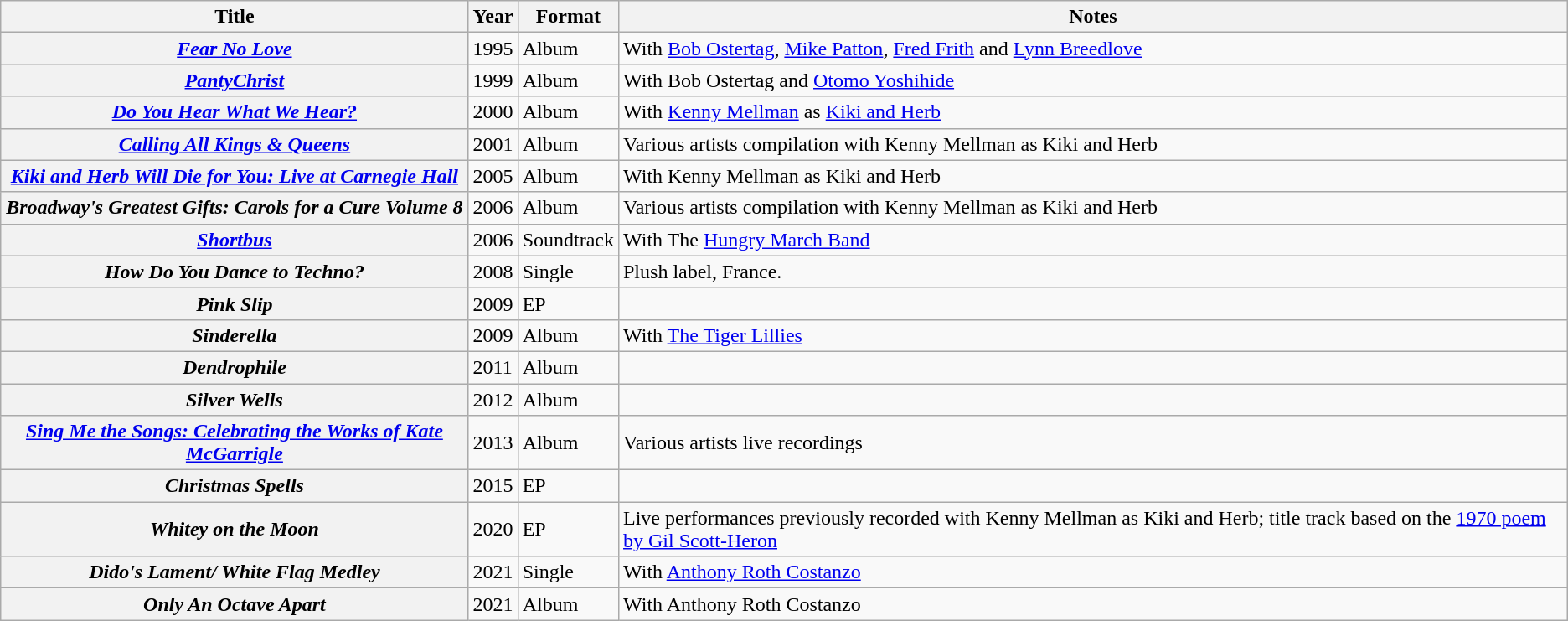<table class="wikitable plainrowheaders sortable">
<tr>
<th scope="col">Title</th>
<th scope="col">Year</th>
<th scope="col">Format</th>
<th scope="col" class="unsortable">Notes</th>
</tr>
<tr>
<th scope="row"><em><a href='#'>Fear No Love</a></em></th>
<td>1995</td>
<td>Album</td>
<td>With <a href='#'>Bob Ostertag</a>, <a href='#'>Mike Patton</a>, <a href='#'>Fred Frith</a> and <a href='#'>Lynn Breedlove</a></td>
</tr>
<tr>
<th scope="row"><em><a href='#'>PantyChrist</a></em></th>
<td>1999</td>
<td>Album</td>
<td>With Bob Ostertag and <a href='#'>Otomo Yoshihide</a></td>
</tr>
<tr>
<th scope="row"><em><a href='#'>Do You Hear What We Hear?</a></em></th>
<td>2000</td>
<td>Album</td>
<td>With <a href='#'>Kenny Mellman</a> as <a href='#'>Kiki and Herb</a></td>
</tr>
<tr>
<th scope="row"><em><a href='#'>Calling All Kings & Queens</a></em></th>
<td>2001</td>
<td>Album</td>
<td>Various artists compilation with Kenny Mellman as Kiki and Herb</td>
</tr>
<tr>
<th scope="row"><em><a href='#'>Kiki and Herb Will Die for You: Live at Carnegie Hall</a></em></th>
<td>2005</td>
<td>Album</td>
<td>With Kenny Mellman as Kiki and Herb</td>
</tr>
<tr>
<th scope="row"><em>Broadway's Greatest Gifts: Carols for a Cure Volume 8</em></th>
<td>2006</td>
<td>Album</td>
<td>Various artists compilation with Kenny Mellman as Kiki and Herb</td>
</tr>
<tr>
<th scope="row"><em><a href='#'>Shortbus</a></em></th>
<td>2006</td>
<td>Soundtrack</td>
<td>With The <a href='#'>Hungry March Band</a></td>
</tr>
<tr>
<th scope="row"><em>How Do You Dance to Techno?</em></th>
<td>2008</td>
<td>Single</td>
<td>Plush label, France.</td>
</tr>
<tr>
<th scope="row"><em>Pink Slip</em></th>
<td>2009</td>
<td>EP</td>
<td></td>
</tr>
<tr>
<th scope="row"><em>Sinderella</em></th>
<td>2009</td>
<td>Album</td>
<td>With <a href='#'>The Tiger Lillies</a></td>
</tr>
<tr>
<th scope="row"><em>Dendrophile</em></th>
<td>2011</td>
<td>Album</td>
<td></td>
</tr>
<tr>
<th scope="row"><em>Silver Wells</em></th>
<td>2012</td>
<td>Album</td>
<td></td>
</tr>
<tr>
<th scope="row"><em><a href='#'>Sing Me the Songs: Celebrating the Works of Kate McGarrigle</a></em></th>
<td>2013</td>
<td>Album</td>
<td>Various artists live recordings</td>
</tr>
<tr>
<th scope="row"><em>Christmas Spells</em></th>
<td>2015</td>
<td>EP</td>
<td></td>
</tr>
<tr>
<th scope="row"><em>Whitey on the Moon</em></th>
<td>2020</td>
<td>EP</td>
<td>Live performances previously recorded with Kenny Mellman as Kiki and Herb; title track based on the <a href='#'>1970 poem by Gil Scott-Heron</a></td>
</tr>
<tr>
<th scope="row"><em>Dido's Lament/ White Flag Medley</em></th>
<td>2021</td>
<td>Single</td>
<td>With <a href='#'>Anthony Roth Costanzo</a></td>
</tr>
<tr>
<th scope="row"><em>Only An Octave Apart</em></th>
<td>2021</td>
<td>Album</td>
<td>With Anthony Roth Costanzo</td>
</tr>
</table>
